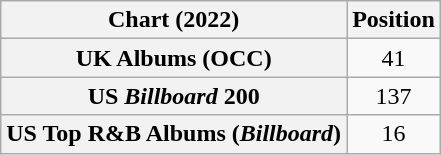<table class="wikitable sortable plainrowheaders">
<tr>
<th scope="col">Chart (2022)</th>
<th scope="col">Position</th>
</tr>
<tr>
<th scope="row">UK Albums (OCC)</th>
<td style="text-align:center;">41</td>
</tr>
<tr>
<th scope="row">US <em>Billboard</em> 200</th>
<td style="text-align:center;">137</td>
</tr>
<tr>
<th scope="row">US Top R&B Albums (<em>Billboard</em>)</th>
<td style="text-align:center;">16</td>
</tr>
</table>
